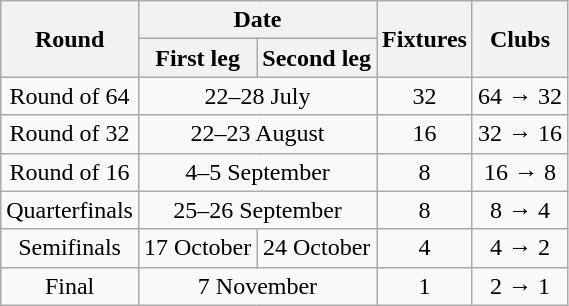<table class="wikitable">
<tr>
<th rowspan=2>Round</th>
<th colspan=2>Date</th>
<th rowspan=2>Fixtures</th>
<th rowspan=2>Clubs</th>
</tr>
<tr>
<th>First leg</th>
<th>Second leg</th>
</tr>
<tr style="text-align:center;">
<td>Round of 64</td>
<td colspan=2>22–28 July</td>
<td>32</td>
<td>64 → 32</td>
</tr>
<tr style="text-align:center;">
<td>Round of 32</td>
<td colspan=2>22–23 August</td>
<td>16</td>
<td>32 → 16</td>
</tr>
<tr style="text-align:center;">
<td>Round of 16</td>
<td colspan=2>4–5 September</td>
<td>8</td>
<td>16 → 8</td>
</tr>
<tr style="text-align:center;">
<td>Quarterfinals</td>
<td colspan=2>25–26 September</td>
<td>8</td>
<td>8 → 4</td>
</tr>
<tr style="text-align:center;">
<td>Semifinals</td>
<td>17 October</td>
<td>24 October</td>
<td>4</td>
<td>4 → 2</td>
</tr>
<tr style="text-align:center;">
<td>Final</td>
<td colspan=2>7 November</td>
<td>1</td>
<td>2 → 1</td>
</tr>
</table>
